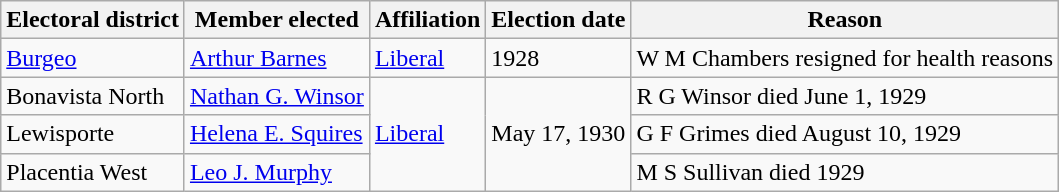<table class="wikitable sortable">
<tr>
<th>Electoral district</th>
<th>Member elected</th>
<th>Affiliation</th>
<th>Election date</th>
<th>Reason</th>
</tr>
<tr>
<td><a href='#'>Burgeo</a></td>
<td><a href='#'>Arthur Barnes</a></td>
<td><a href='#'>Liberal</a></td>
<td>1928</td>
<td>W M Chambers resigned for health reasons</td>
</tr>
<tr>
<td>Bonavista North</td>
<td><a href='#'>Nathan G. Winsor</a></td>
<td rowspan=3><a href='#'>Liberal</a></td>
<td rowspan=3>May 17, 1930</td>
<td>R G Winsor died June 1, 1929</td>
</tr>
<tr>
<td>Lewisporte</td>
<td><a href='#'>Helena E. Squires</a></td>
<td>G F Grimes died August 10, 1929</td>
</tr>
<tr>
<td>Placentia West</td>
<td><a href='#'>Leo J. Murphy</a></td>
<td>M S Sullivan died 1929</td>
</tr>
</table>
